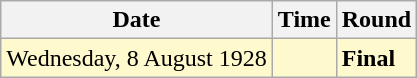<table class="wikitable">
<tr>
<th>Date</th>
<th>Time</th>
<th>Round</th>
</tr>
<tr style=background:lemonchiffon>
<td>Wednesday, 8 August 1928</td>
<td></td>
<td><strong>Final</strong></td>
</tr>
</table>
